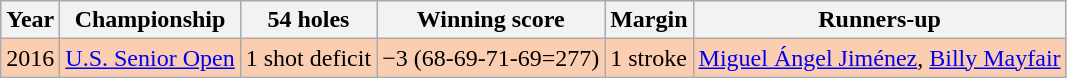<table class="wikitable">
<tr>
<th>Year</th>
<th>Championship</th>
<th>54 holes</th>
<th>Winning score</th>
<th>Margin</th>
<th>Runners-up</th>
</tr>
<tr style="background:#FBCEB1;">
<td>2016</td>
<td><a href='#'>U.S. Senior Open</a></td>
<td>1 shot deficit</td>
<td>−3 (68-69-71-69=277)</td>
<td>1 stroke</td>
<td> <a href='#'>Miguel Ángel Jiménez</a>,  <a href='#'>Billy Mayfair</a></td>
</tr>
</table>
